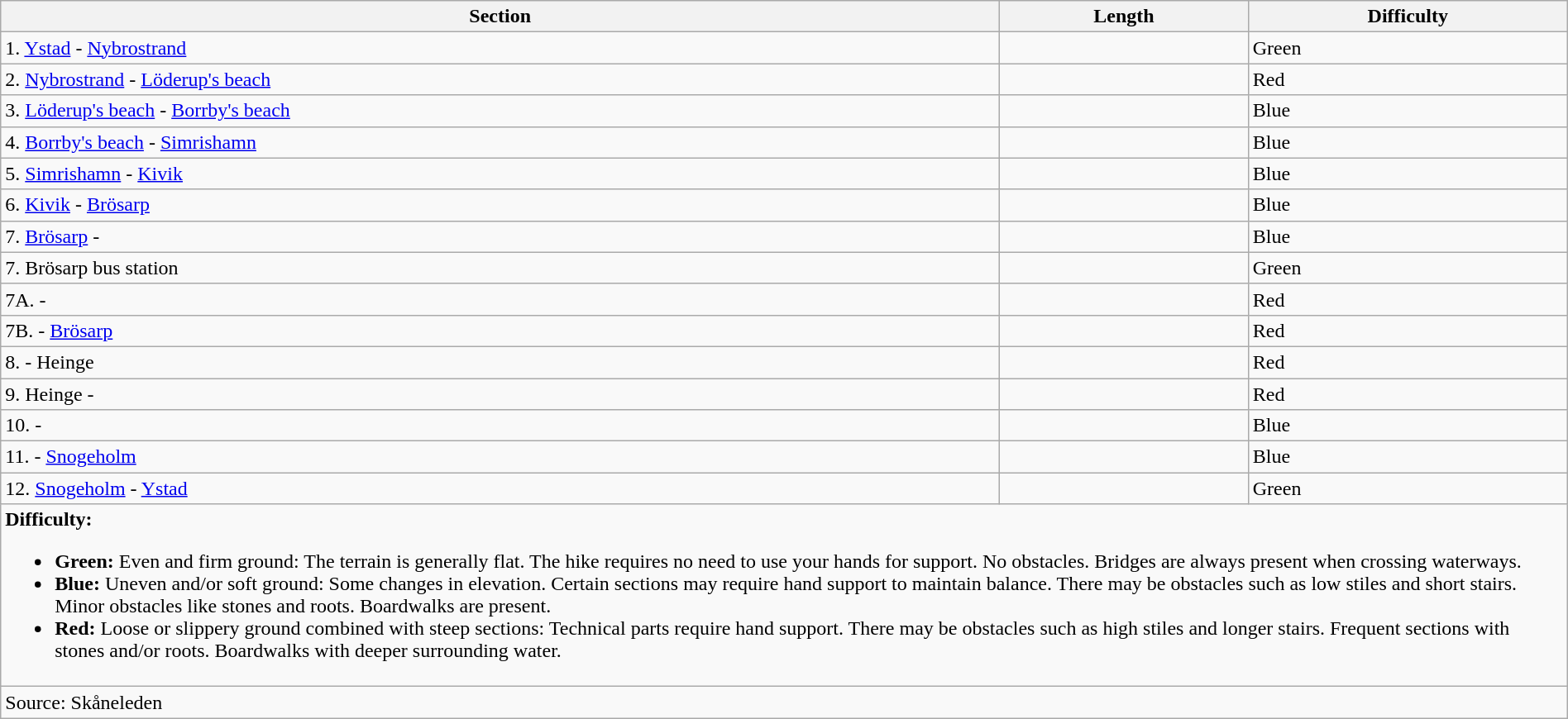<table class="wikitable collapsible collapsed" style="width: 100%">
<tr>
<th>Section</th>
<th>Length</th>
<th>Difficulty</th>
</tr>
<tr>
<td>1. <a href='#'>Ystad</a> - <a href='#'>Nybrostrand</a></td>
<td></td>
<td>Green</td>
</tr>
<tr>
<td>2. <a href='#'>Nybrostrand</a> - <a href='#'>Löderup's beach</a></td>
<td></td>
<td>Red</td>
</tr>
<tr>
<td>3. <a href='#'>Löderup's beach</a> - <a href='#'>Borrby's beach</a></td>
<td></td>
<td>Blue</td>
</tr>
<tr>
<td>4. <a href='#'>Borrby's beach</a> - <a href='#'>Simrishamn</a></td>
<td></td>
<td>Blue</td>
</tr>
<tr>
<td>5. <a href='#'>Simrishamn</a> - <a href='#'>Kivik</a></td>
<td></td>
<td>Blue</td>
</tr>
<tr>
<td>6. <a href='#'>Kivik</a> - <a href='#'>Brösarp</a></td>
<td></td>
<td>Blue</td>
</tr>
<tr>
<td>7. <a href='#'>Brösarp</a> - </td>
<td></td>
<td>Blue</td>
</tr>
<tr>
<td>7. Brösarp bus station</td>
<td></td>
<td>Green</td>
</tr>
<tr>
<td>7A.  - </td>
<td></td>
<td>Red</td>
</tr>
<tr>
<td>7B.  - <a href='#'>Brösarp</a></td>
<td></td>
<td>Red</td>
</tr>
<tr>
<td>8.  - Heinge</td>
<td></td>
<td>Red</td>
</tr>
<tr>
<td>9. Heinge - </td>
<td></td>
<td>Red</td>
</tr>
<tr>
<td>10.  - </td>
<td></td>
<td>Blue</td>
</tr>
<tr>
<td>11.  - <a href='#'>Snogeholm</a></td>
<td></td>
<td>Blue</td>
</tr>
<tr>
<td>12. <a href='#'>Snogeholm</a> - <a href='#'>Ystad</a></td>
<td></td>
<td>Green</td>
</tr>
<tr>
<td colspan="3" style="text-align:left;"><strong>Difficulty:</strong><br><ul><li><strong>Green:</strong> Even and firm ground: The terrain is generally flat. The hike requires no need to use your hands for support. No obstacles. Bridges are always present when crossing waterways.</li><li><strong>Blue:</strong> Uneven and/or soft ground: Some changes in elevation. Certain sections may require hand support to maintain balance. There may be obstacles such as low stiles and short stairs. Minor obstacles like stones and roots. Boardwalks are present.</li><li><strong>Red:</strong> Loose or slippery ground combined with steep sections: Technical parts require hand support. There may be obstacles such as high stiles and longer stairs. Frequent sections with stones and/or roots. Boardwalks with deeper surrounding water.</li></ul></td>
</tr>
<tr>
<td colspan="3" style="text-align:left;">Source: Skåneleden</td>
</tr>
</table>
